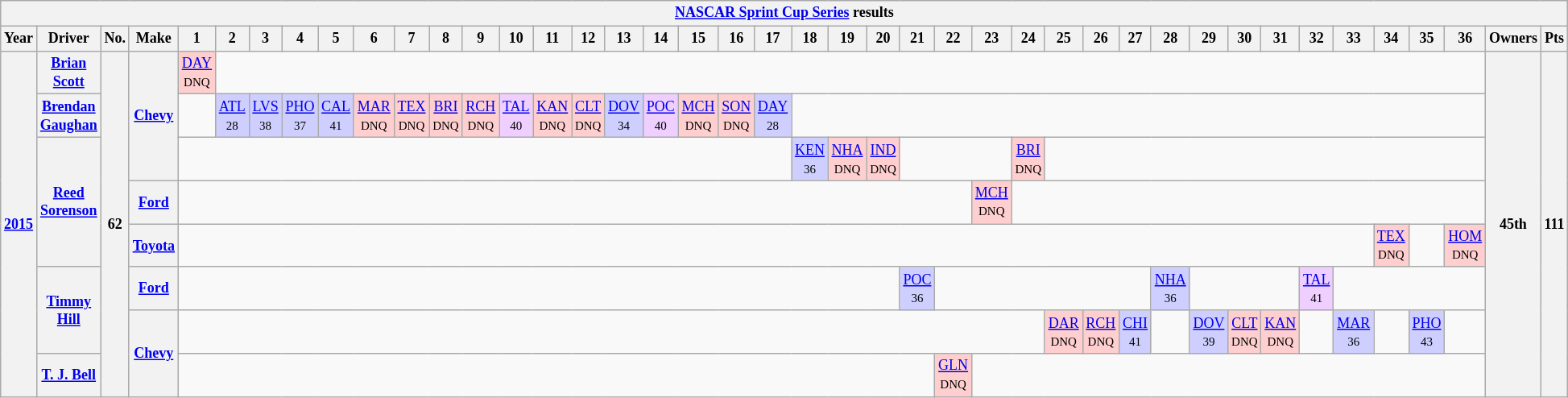<table class="wikitable" style="text-align:center; font-size:75%">
<tr>
<th colspan=45><a href='#'>NASCAR Sprint Cup Series</a> results</th>
</tr>
<tr>
<th>Year</th>
<th>Driver</th>
<th>No.</th>
<th>Make</th>
<th>1</th>
<th>2</th>
<th>3</th>
<th>4</th>
<th>5</th>
<th>6</th>
<th>7</th>
<th>8</th>
<th>9</th>
<th>10</th>
<th>11</th>
<th>12</th>
<th>13</th>
<th>14</th>
<th>15</th>
<th>16</th>
<th>17</th>
<th>18</th>
<th>19</th>
<th>20</th>
<th>21</th>
<th>22</th>
<th>23</th>
<th>24</th>
<th>25</th>
<th>26</th>
<th>27</th>
<th>28</th>
<th>29</th>
<th>30</th>
<th>31</th>
<th>32</th>
<th>33</th>
<th>34</th>
<th>35</th>
<th>36</th>
<th>Owners</th>
<th>Pts</th>
</tr>
<tr>
<th rowspan=8><a href='#'>2015</a></th>
<th><a href='#'>Brian Scott</a></th>
<th rowspan=8>62</th>
<th rowspan=3><a href='#'>Chevy</a></th>
<td style="background:#FFCFCF;"><a href='#'>DAY</a><br><small>DNQ</small></td>
<td colspan=35></td>
<th rowspan=8>45th</th>
<th rowspan=8>111</th>
</tr>
<tr>
<th><a href='#'>Brendan Gaughan</a></th>
<td></td>
<td style="background:#CFCFFF;"><a href='#'>ATL</a><br><small>28</small></td>
<td style="background:#CFCFFF;"><a href='#'>LVS</a><br><small>38</small></td>
<td style="background:#CFCFFF;"><a href='#'>PHO</a><br><small>37</small></td>
<td style="background:#CFCFFF;"><a href='#'>CAL</a><br><small>41</small></td>
<td style="background:#FFCFCF;"><a href='#'>MAR</a><br><small>DNQ</small></td>
<td style="background:#FFCFCF;"><a href='#'>TEX</a><br><small>DNQ</small></td>
<td style="background:#FFCFCF;"><a href='#'>BRI</a><br><small>DNQ</small></td>
<td style="background:#FFCFCF;"><a href='#'>RCH</a><br><small>DNQ</small></td>
<td style="background:#EFCFFF;"><a href='#'>TAL</a><br><small>40</small></td>
<td style="background:#FFCFCF;"><a href='#'>KAN</a><br><small>DNQ</small></td>
<td style="background:#FFCFCF;"><a href='#'>CLT</a><br><small>DNQ</small></td>
<td style="background:#CFCFFF;"><a href='#'>DOV</a><br><small>34</small></td>
<td style="background:#EFCFFF;"><a href='#'>POC</a><br><small>40</small></td>
<td style="background:#FFCFCF;"><a href='#'>MCH</a><br><small>DNQ</small></td>
<td style="background:#FFCFCF;"><a href='#'>SON</a><br><small>DNQ</small></td>
<td style="background:#CFCFFF;"><a href='#'>DAY</a><br><small>28</small></td>
<td colspan=19></td>
</tr>
<tr>
<th rowspan=3><a href='#'>Reed Sorenson</a></th>
<td colspan=17></td>
<td style="background:#CFCFFF;"><a href='#'>KEN</a><br><small>36</small></td>
<td style="background:#FFCFCF;"><a href='#'>NHA</a><br><small>DNQ</small></td>
<td style="background:#FFCFCF;"><a href='#'>IND</a><br><small>DNQ</small></td>
<td colspan=3></td>
<td style="background:#FFCFCF;"><a href='#'>BRI</a><br><small>DNQ</small></td>
<td colspan=12></td>
</tr>
<tr>
<th><a href='#'>Ford</a></th>
<td colspan=22></td>
<td style="background:#FFCFCF;"><a href='#'>MCH</a><br><small>DNQ</small></td>
<td colspan=13></td>
</tr>
<tr>
<th><a href='#'>Toyota</a></th>
<td colspan=33></td>
<td style="background:#FFCFCF;"><a href='#'>TEX</a><br><small>DNQ</small></td>
<td></td>
<td style="background:#FFCFCF;"><a href='#'>HOM</a><br><small>DNQ</small></td>
</tr>
<tr>
<th rowspan=2><a href='#'>Timmy Hill</a></th>
<th><a href='#'>Ford</a></th>
<td colspan=20></td>
<td style="background:#CFCFFF;"><a href='#'>POC</a><br><small>36</small></td>
<td colspan=6></td>
<td style="background:#CFCFFF;"><a href='#'>NHA</a><br><small>36</small></td>
<td colspan=3></td>
<td style="background:#EFCFFF;"><a href='#'>TAL</a><br><small>41</small></td>
<td colspan=4></td>
</tr>
<tr>
<th rowspan=2><a href='#'>Chevy</a></th>
<td colspan=24></td>
<td style="background:#FFCFCF;"><a href='#'>DAR</a><br><small>DNQ</small></td>
<td style="background:#FFCFCF;"><a href='#'>RCH</a><br><small>DNQ</small></td>
<td style="background:#CFCFFF;"><a href='#'>CHI</a><br><small>41</small></td>
<td></td>
<td style="background:#CFCFFF;"><a href='#'>DOV</a><br><small>39</small></td>
<td style="background:#FFCFCF;"><a href='#'>CLT</a><br><small>DNQ</small></td>
<td style="background:#FFCFCF;"><a href='#'>KAN</a><br><small>DNQ</small></td>
<td></td>
<td style="background:#CFCFFF;"><a href='#'>MAR</a><br><small>36</small></td>
<td></td>
<td style="background:#CFCFFF;"><a href='#'>PHO</a><br><small>43</small></td>
<td></td>
</tr>
<tr>
<th><a href='#'>T. J. Bell</a></th>
<td colspan=21></td>
<td style="background:#FFCFCF;"><a href='#'>GLN</a><br><small>DNQ</small></td>
<td colspan=14></td>
</tr>
</table>
